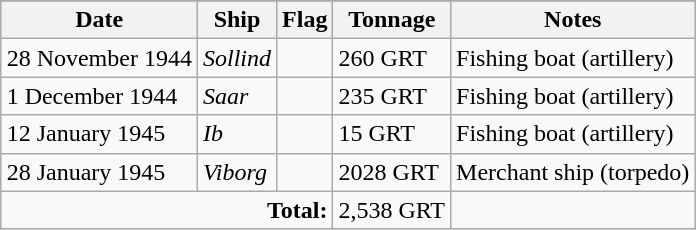<table class="wikitable" style="margin:1em auto;">
<tr>
</tr>
<tr>
<th>Date</th>
<th>Ship</th>
<th>Flag</th>
<th>Tonnage</th>
<th>Notes</th>
</tr>
<tr>
<td>28 November 1944</td>
<td><em>Sollind</em></td>
<td></td>
<td>260 GRT</td>
<td>Fishing boat (artillery)</td>
</tr>
<tr>
<td>1 December 1944</td>
<td><em>Saar</em></td>
<td></td>
<td>235 GRT</td>
<td>Fishing boat (artillery)</td>
</tr>
<tr>
<td>12 January 1945</td>
<td><em>Ib</em></td>
<td></td>
<td>15 GRT</td>
<td>Fishing boat (artillery)</td>
</tr>
<tr>
<td>28 January 1945</td>
<td><em>Viborg</em></td>
<td></td>
<td>2028 GRT</td>
<td>Merchant ship (torpedo)</td>
</tr>
<tr>
<td colspan="3" style="text-align:right;"><strong>Total:</strong></td>
<td>2,538 GRT</td>
<td></td>
</tr>
</table>
